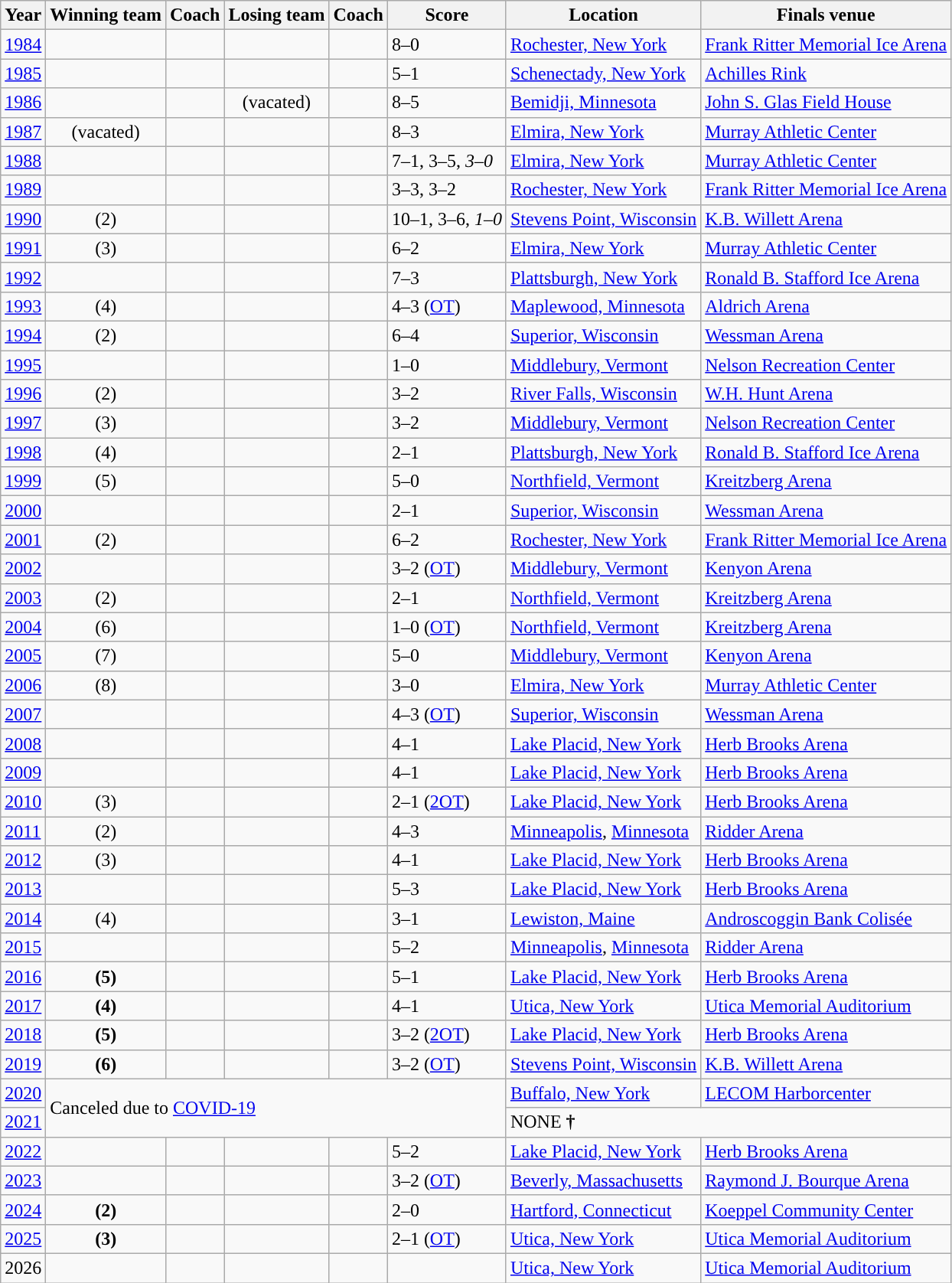<table class="wikitable sortable">
<tr>
<th>Year</th>
<th>Winning team</th>
<th>Coach</th>
<th>Losing team</th>
<th>Coach</th>
<th>Score</th>
<th>Location</th>
<th>Finals venue</th>
</tr>
<tr>
<td><a href='#'>1984</a></td>
<td align=center><strong><a href='#'></a></strong></td>
<td></td>
<td align=center><strong><a href='#'></a></strong></td>
<td></td>
<td>8–0</td>
<td><a href='#'>Rochester, New York</a></td>
<td><a href='#'>Frank Ritter Memorial Ice Arena</a></td>
</tr>
<tr>
<td><a href='#'>1985</a></td>
<td align=center><strong><a href='#'></a></strong></td>
<td></td>
<td align=center><strong><a href='#'></a></strong></td>
<td></td>
<td>5–1</td>
<td><a href='#'>Schenectady, New York</a></td>
<td><a href='#'>Achilles Rink</a></td>
</tr>
<tr>
<td><a href='#'>1986</a></td>
<td align=center><strong><a href='#'></a></strong></td>
<td></td>
<td align=center><strong><a href='#'></a></strong> (vacated)</td>
<td></td>
<td>8–5</td>
<td><a href='#'>Bemidji, Minnesota</a></td>
<td><a href='#'>John S. Glas Field House</a></td>
</tr>
<tr>
<td><a href='#'>1987</a></td>
<td align=center><strong><a href='#'></a></strong> (vacated)</td>
<td></td>
<td align=center><strong></strong></td>
<td></td>
<td>8–3</td>
<td><a href='#'>Elmira, New York</a></td>
<td><a href='#'>Murray Athletic Center</a></td>
</tr>
<tr>
<td><a href='#'>1988</a></td>
<td align=center><strong><a href='#'></a></strong></td>
<td></td>
<td align=center><strong><a href='#'></a></strong></td>
<td></td>
<td>7–1, 3–5, <em>3–0</em></td>
<td><a href='#'>Elmira, New York</a></td>
<td><a href='#'>Murray Athletic Center</a></td>
</tr>
<tr>
<td><a href='#'>1989</a></td>
<td align=center><strong></strong></td>
<td></td>
<td align=center><strong><a href='#'></a></strong></td>
<td></td>
<td>3–3, 3–2</td>
<td><a href='#'>Rochester, New York</a></td>
<td><a href='#'>Frank Ritter Memorial Ice Arena</a></td>
</tr>
<tr>
<td><a href='#'>1990</a></td>
<td align=center><strong></strong> (2)</td>
<td></td>
<td align=center><strong><a href='#'></a></strong></td>
<td></td>
<td>10–1, 3–6, <em>1–0</em></td>
<td><a href='#'>Stevens Point, Wisconsin</a></td>
<td><a href='#'>K.B. Willett Arena</a></td>
</tr>
<tr>
<td><a href='#'>1991</a></td>
<td align=center><strong></strong> (3)</td>
<td></td>
<td align=center><strong></strong></td>
<td></td>
<td>6–2</td>
<td><a href='#'>Elmira, New York</a></td>
<td><a href='#'>Murray Athletic Center</a></td>
</tr>
<tr>
<td><a href='#'>1992</a></td>
<td align=center><strong><a href='#'></a></strong></td>
<td></td>
<td align=center><strong></strong></td>
<td></td>
<td>7–3</td>
<td><a href='#'>Plattsburgh, New York</a></td>
<td><a href='#'>Ronald B. Stafford Ice Arena</a></td>
</tr>
<tr>
<td><a href='#'>1993</a></td>
<td align=center><strong></strong> (4)</td>
<td></td>
<td align=center><strong><a href='#'></a></strong></td>
<td></td>
<td>4–3 (<a href='#'>OT</a>)</td>
<td><a href='#'>Maplewood, Minnesota</a></td>
<td><a href='#'>Aldrich Arena</a></td>
</tr>
<tr>
<td><a href='#'>1994</a></td>
<td align=center><strong><a href='#'></a></strong> (2)</td>
<td></td>
<td align=center><strong></strong></td>
<td></td>
<td>6–4</td>
<td><a href='#'>Superior, Wisconsin</a></td>
<td><a href='#'>Wessman Arena</a></td>
</tr>
<tr>
<td><a href='#'>1995</a></td>
<td align=center><strong><a href='#'></a></strong></td>
<td></td>
<td align=center><strong><a href='#'></a></strong></td>
<td></td>
<td>1–0</td>
<td><a href='#'>Middlebury, Vermont</a></td>
<td><a href='#'>Nelson Recreation Center</a></td>
</tr>
<tr>
<td><a href='#'>1996</a></td>
<td align=center><strong><a href='#'></a></strong> (2)</td>
<td></td>
<td align=center><strong><a href='#'></a></strong></td>
<td></td>
<td>3–2</td>
<td><a href='#'>River Falls, Wisconsin</a></td>
<td><a href='#'>W.H. Hunt Arena</a></td>
</tr>
<tr>
<td><a href='#'>1997</a></td>
<td align=center><strong><a href='#'></a></strong> (3)</td>
<td></td>
<td align=center><strong></strong></td>
<td></td>
<td>3–2</td>
<td><a href='#'>Middlebury, Vermont</a></td>
<td><a href='#'>Nelson Recreation Center</a></td>
</tr>
<tr>
<td><a href='#'>1998</a></td>
<td align=center><strong><a href='#'></a></strong> (4)</td>
<td></td>
<td align=center><strong></strong></td>
<td></td>
<td>2–1</td>
<td><a href='#'>Plattsburgh, New York</a></td>
<td><a href='#'>Ronald B. Stafford Ice Arena</a></td>
</tr>
<tr>
<td><a href='#'>1999</a></td>
<td align=center><strong><a href='#'></a></strong> (5)</td>
<td></td>
<td align=center><strong></strong></td>
<td></td>
<td>5–0</td>
<td><a href='#'>Northfield, Vermont</a></td>
<td><a href='#'>Kreitzberg Arena</a></td>
</tr>
<tr>
<td><a href='#'>2000</a></td>
<td align=center><strong><a href='#'></a></strong></td>
<td></td>
<td align=center><strong><a href='#'></a></strong></td>
<td></td>
<td>2–1</td>
<td><a href='#'>Superior, Wisconsin</a></td>
<td><a href='#'>Wessman Arena</a></td>
</tr>
<tr>
<td><a href='#'>2001</a></td>
<td align=center><strong><a href='#'></a></strong> (2)</td>
<td></td>
<td align=center><strong><a href='#'></a></strong></td>
<td></td>
<td>6–2</td>
<td><a href='#'>Rochester, New York</a></td>
<td><a href='#'>Frank Ritter Memorial Ice Arena</a></td>
</tr>
<tr>
<td><a href='#'>2002</a></td>
<td align=center><strong></strong></td>
<td></td>
<td align=center><strong><a href='#'></a></strong></td>
<td></td>
<td>3–2 (<a href='#'>OT</a>)</td>
<td><a href='#'>Middlebury, Vermont</a></td>
<td><a href='#'>Kenyon Arena</a></td>
</tr>
<tr>
<td><a href='#'>2003</a></td>
<td align=center><strong><a href='#'></a></strong> (2)</td>
<td></td>
<td align=center><strong></strong></td>
<td></td>
<td>2–1</td>
<td><a href='#'>Northfield, Vermont</a></td>
<td><a href='#'>Kreitzberg Arena</a></td>
</tr>
<tr>
<td><a href='#'>2004</a></td>
<td align=center><strong><a href='#'></a></strong> (6)</td>
<td></td>
<td align=center><strong></strong></td>
<td></td>
<td>1–0 (<a href='#'>OT</a>)</td>
<td><a href='#'>Northfield, Vermont</a></td>
<td><a href='#'>Kreitzberg Arena</a></td>
</tr>
<tr>
<td><a href='#'>2005</a></td>
<td align=center><strong><a href='#'></a></strong> (7)</td>
<td></td>
<td align=center><strong><a href='#'></a></strong></td>
<td></td>
<td>5–0</td>
<td><a href='#'>Middlebury, Vermont</a></td>
<td><a href='#'>Kenyon Arena</a></td>
</tr>
<tr>
<td><a href='#'>2006</a></td>
<td align=center><strong><a href='#'></a></strong> (8)</td>
<td></td>
<td align=center><strong></strong></td>
<td></td>
<td>3–0</td>
<td><a href='#'>Elmira, New York</a></td>
<td><a href='#'>Murray Athletic Center</a></td>
</tr>
<tr>
<td><a href='#'>2007</a></td>
<td align=center><strong></strong></td>
<td></td>
<td align=center><strong><a href='#'></a></strong></td>
<td></td>
<td>4–3 (<a href='#'>OT</a>)</td>
<td><a href='#'>Superior, Wisconsin</a></td>
<td><a href='#'>Wessman Arena</a></td>
</tr>
<tr>
<td><a href='#'>2008</a></td>
<td align=center><strong></strong></td>
<td></td>
<td align=center><strong><a href='#'></a></strong></td>
<td></td>
<td>4–1</td>
<td><a href='#'>Lake Placid, New York</a></td>
<td><a href='#'>Herb Brooks Arena</a></td>
</tr>
<tr>
<td><a href='#'>2009</a></td>
<td align=center><strong></strong></td>
<td></td>
<td align=center><strong></strong></td>
<td></td>
<td>4–1</td>
<td><a href='#'>Lake Placid, New York</a></td>
<td><a href='#'>Herb Brooks Arena</a></td>
</tr>
<tr>
<td><a href='#'>2010</a></td>
<td align=center><strong><a href='#'></a></strong> (3)</td>
<td></td>
<td align=center><strong></strong></td>
<td></td>
<td>2–1 (<a href='#'>2OT</a>)</td>
<td><a href='#'>Lake Placid, New York</a></td>
<td><a href='#'>Herb Brooks Arena</a></td>
</tr>
<tr>
<td><a href='#'>2011</a></td>
<td align=center><strong></strong> (2)</td>
<td></td>
<td align=center><strong></strong></td>
<td></td>
<td>4–3</td>
<td><a href='#'>Minneapolis</a>, <a href='#'>Minnesota</a></td>
<td><a href='#'>Ridder Arena</a></td>
</tr>
<tr>
<td><a href='#'>2012</a></td>
<td align=center><strong></strong> (3)</td>
<td></td>
<td align=center><strong></strong></td>
<td></td>
<td>4–1</td>
<td><a href='#'>Lake Placid, New York</a></td>
<td><a href='#'>Herb Brooks Arena</a></td>
</tr>
<tr>
<td><a href='#'>2013</a></td>
<td align=center><strong></strong></td>
<td></td>
<td align=center><strong></strong></td>
<td></td>
<td>5–3</td>
<td><a href='#'>Lake Placid, New York</a></td>
<td><a href='#'>Herb Brooks Arena</a></td>
</tr>
<tr>
<td><a href='#'>2014</a></td>
<td align=center><strong></strong> (4)</td>
<td></td>
<td align=center><strong></strong></td>
<td></td>
<td>3–1</td>
<td><a href='#'>Lewiston, Maine</a></td>
<td><a href='#'>Androscoggin Bank Colisée</a></td>
</tr>
<tr>
<td><a href='#'>2015</a></td>
<td align=center><em><strong></td>
<td></td>
<td align=center></strong><strong></td>
<td></td>
<td>5–2</td>
<td><a href='#'>Minneapolis</a>, <a href='#'>Minnesota</a></td>
<td><a href='#'>Ridder Arena</a></td>
</tr>
<tr>
<td><a href='#'>2016</a></td>
<td align=center></strong><strong> (5)</td>
<td></td>
<td align=center></strong><strong></td>
<td></td>
<td>5–1</td>
<td><a href='#'>Lake Placid, New York</a></td>
<td><a href='#'>Herb Brooks Arena</a></td>
</tr>
<tr>
<td><a href='#'>2017</a></td>
<td align=center></strong><a href='#'></a><strong> (4)</td>
<td></td>
<td align=center></strong><strong></td>
<td></td>
<td>4–1</td>
<td><a href='#'>Utica, New York</a></td>
<td><a href='#'>Utica Memorial Auditorium</a></td>
</tr>
<tr>
<td><a href='#'>2018</a></td>
<td align=center></strong><strong> (5)</td>
<td></td>
<td align=center></strong><a href='#'></a><strong></td>
<td></td>
<td>3–2 (<a href='#'>2OT</a>)</td>
<td><a href='#'>Lake Placid, New York</a></td>
<td><a href='#'>Herb Brooks Arena</a></td>
</tr>
<tr>
<td><a href='#'>2019</a></td>
<td align=center></strong><strong> (6)</td>
<td></td>
<td align=center></strong><a href='#'></a><strong></td>
<td></td>
<td>3–2 (<a href='#'>OT</a>)</td>
<td><a href='#'>Stevens Point, Wisconsin</a></td>
<td><a href='#'>K.B. Willett Arena</a></td>
</tr>
<tr>
<td><a href='#'>2020</a></td>
<td colspan=5 rowspan=2></em>Canceled due to <a href='#'>COVID-19</a><em></td>
<td><a href='#'>Buffalo, New York</a></td>
<td><a href='#'>LECOM Harborcenter</a></td>
</tr>
<tr>
<td><a href='#'>2021</a></td>
<td colspan=2></strong>NONE<strong> †</td>
</tr>
<tr>
<td><a href='#'>2022</a></td>
<td align=center></strong><strong></td>
<td></td>
<td align=center></strong><a href='#'></a><strong></td>
<td></td>
<td>5–2</td>
<td><a href='#'>Lake Placid, New York</a></td>
<td><a href='#'>Herb Brooks Arena</a></td>
</tr>
<tr>
<td><a href='#'>2023</a></td>
<td align=center></strong><a href='#'></a><strong></td>
<td></td>
<td align=center></strong><strong></td>
<td></td>
<td>3–2 (<a href='#'>OT</a>)</td>
<td><a href='#'>Beverly, Massachusetts</a></td>
<td><a href='#'>Raymond J. Bourque Arena</a></td>
</tr>
<tr>
<td><a href='#'>2024</a></td>
<td align=center></strong><a href='#'></a><strong> (2)</td>
<td></td>
<td align=center></strong><strong></td>
<td></td>
<td>2–0</td>
<td><a href='#'>Hartford, Connecticut</a></td>
<td><a href='#'>Koeppel Community Center</a></td>
</tr>
<tr>
<td><a href='#'>2025</a></td>
<td align=center></strong><a href='#'></a><strong> (3)</td>
<td></td>
<td align=center></strong><a href='#'></a><strong></td>
<td></td>
<td>2–1 (<a href='#'>OT</a>)</td>
<td><a href='#'>Utica, New York</a></td>
<td><a href='#'>Utica Memorial Auditorium</a></td>
</tr>
<tr>
<td>2026</td>
<td></td>
<td></td>
<td></td>
<td></td>
<td></td>
<td><a href='#'>Utica, New York</a></td>
<td><a href='#'>Utica Memorial Auditorium</a></td>
</tr>
</table>
